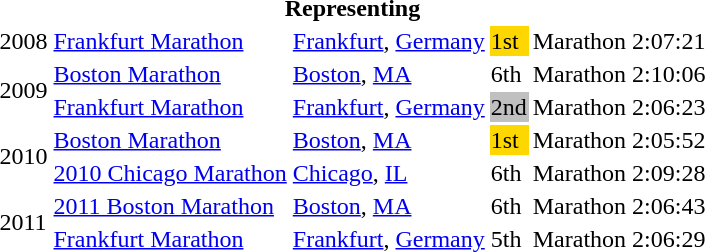<table>
<tr>
<th colspan="6">Representing </th>
</tr>
<tr>
<td rowspan=1>2008</td>
<td><a href='#'>Frankfurt Marathon</a></td>
<td><a href='#'>Frankfurt</a>, <a href='#'>Germany</a></td>
<td bgcolor="gold">1st</td>
<td>Marathon</td>
<td>2:07:21</td>
</tr>
<tr>
<td rowspan=2>2009</td>
<td><a href='#'>Boston Marathon</a></td>
<td><a href='#'>Boston</a>, <a href='#'>MA</a></td>
<td bgcolor="white">6th</td>
<td>Marathon</td>
<td>2:10:06</td>
</tr>
<tr>
<td><a href='#'>Frankfurt Marathon</a></td>
<td><a href='#'>Frankfurt</a>, <a href='#'>Germany</a></td>
<td bgcolor="silver">2nd</td>
<td>Marathon</td>
<td>2:06:23</td>
</tr>
<tr>
<td rowspan=2>2010</td>
<td><a href='#'>Boston Marathon</a></td>
<td><a href='#'>Boston</a>, <a href='#'>MA</a></td>
<td bgcolor="gold">1st</td>
<td>Marathon</td>
<td>2:05:52</td>
</tr>
<tr>
<td><a href='#'>2010 Chicago Marathon</a></td>
<td><a href='#'>Chicago</a>, <a href='#'>IL</a></td>
<td>6th</td>
<td>Marathon</td>
<td>2:09:28</td>
</tr>
<tr>
<td rowspan=2>2011</td>
<td><a href='#'>2011 Boston Marathon</a></td>
<td><a href='#'>Boston</a>, <a href='#'>MA</a></td>
<td>6th</td>
<td>Marathon</td>
<td>2:06:43</td>
</tr>
<tr>
<td><a href='#'>Frankfurt Marathon</a></td>
<td><a href='#'>Frankfurt</a>, <a href='#'>Germany</a></td>
<td>5th</td>
<td>Marathon</td>
<td>2:06:29</td>
</tr>
</table>
